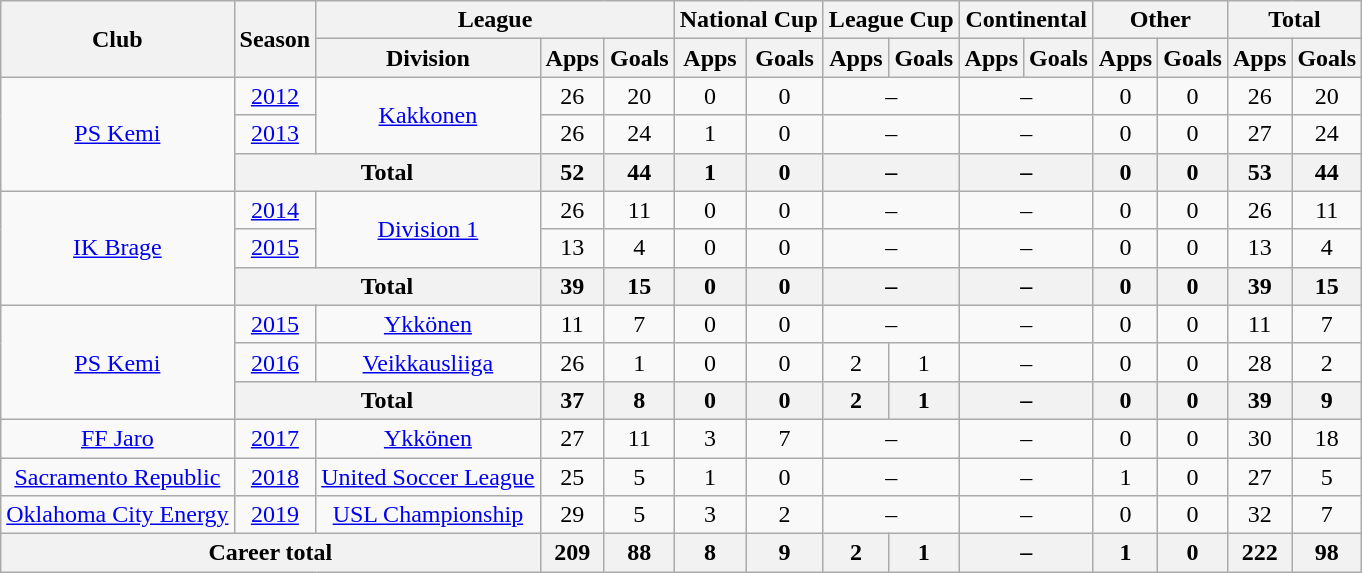<table class="wikitable" style="text-align: center;">
<tr>
<th rowspan="2">Club</th>
<th rowspan="2">Season</th>
<th colspan="3">League</th>
<th colspan="2">National Cup</th>
<th colspan="2">League Cup</th>
<th colspan="2">Continental</th>
<th colspan="2">Other</th>
<th colspan="2">Total</th>
</tr>
<tr>
<th>Division</th>
<th>Apps</th>
<th>Goals</th>
<th>Apps</th>
<th>Goals</th>
<th>Apps</th>
<th>Goals</th>
<th>Apps</th>
<th>Goals</th>
<th>Apps</th>
<th>Goals</th>
<th>Apps</th>
<th>Goals</th>
</tr>
<tr>
<td rowspan="3" valign="center"><a href='#'>PS Kemi</a></td>
<td><a href='#'>2012</a></td>
<td rowspan="2"><a href='#'>Kakkonen</a></td>
<td>26</td>
<td>20</td>
<td>0</td>
<td>0</td>
<td colspan="2">–</td>
<td colspan="2">–</td>
<td>0</td>
<td>0</td>
<td>26</td>
<td>20</td>
</tr>
<tr>
<td><a href='#'>2013</a></td>
<td>26</td>
<td>24</td>
<td>1</td>
<td>0</td>
<td colspan="2">–</td>
<td colspan="2">–</td>
<td>0</td>
<td>0</td>
<td>27</td>
<td>24</td>
</tr>
<tr>
<th colspan="2">Total</th>
<th>52</th>
<th>44</th>
<th>1</th>
<th>0</th>
<th colspan="2">–</th>
<th colspan="2">–</th>
<th>0</th>
<th>0</th>
<th>53</th>
<th>44</th>
</tr>
<tr>
<td rowspan="3" valign="center"><a href='#'>IK Brage</a></td>
<td><a href='#'>2014</a></td>
<td rowspan="2"><a href='#'>Division 1</a></td>
<td>26</td>
<td>11</td>
<td>0</td>
<td>0</td>
<td colspan="2">–</td>
<td colspan="2">–</td>
<td>0</td>
<td>0</td>
<td>26</td>
<td>11</td>
</tr>
<tr>
<td><a href='#'>2015</a></td>
<td>13</td>
<td>4</td>
<td>0</td>
<td>0</td>
<td colspan="2">–</td>
<td colspan="2">–</td>
<td>0</td>
<td>0</td>
<td>13</td>
<td>4</td>
</tr>
<tr>
<th colspan="2">Total</th>
<th>39</th>
<th>15</th>
<th>0</th>
<th>0</th>
<th colspan="2">–</th>
<th colspan="2">–</th>
<th>0</th>
<th>0</th>
<th>39</th>
<th>15</th>
</tr>
<tr>
<td rowspan="3" valign="center"><a href='#'>PS Kemi</a></td>
<td><a href='#'>2015</a></td>
<td rowspan="1"><a href='#'>Ykkönen</a></td>
<td>11</td>
<td>7</td>
<td>0</td>
<td>0</td>
<td colspan="2">–</td>
<td colspan="2">–</td>
<td>0</td>
<td>0</td>
<td>11</td>
<td>7</td>
</tr>
<tr>
<td><a href='#'>2016</a></td>
<td><a href='#'>Veikkausliiga</a></td>
<td>26</td>
<td>1</td>
<td>0</td>
<td>0</td>
<td>2</td>
<td>1</td>
<td colspan="2">–</td>
<td>0</td>
<td>0</td>
<td>28</td>
<td>2</td>
</tr>
<tr>
<th colspan="2">Total</th>
<th>37</th>
<th>8</th>
<th>0</th>
<th>0</th>
<th>2</th>
<th>1</th>
<th colspan="2">–</th>
<th>0</th>
<th>0</th>
<th>39</th>
<th>9</th>
</tr>
<tr>
<td rowspan="1" valign="center"><a href='#'>FF Jaro</a></td>
<td><a href='#'>2017</a></td>
<td rowspan="1"><a href='#'>Ykkönen</a></td>
<td>27</td>
<td>11</td>
<td>3</td>
<td>7</td>
<td colspan="2">–</td>
<td colspan="2">–</td>
<td>0</td>
<td>0</td>
<td>30</td>
<td>18</td>
</tr>
<tr>
<td rowspan="1" valign="center"><a href='#'>Sacramento Republic</a></td>
<td><a href='#'>2018</a></td>
<td rowspan="1"><a href='#'>United Soccer League</a></td>
<td>25</td>
<td>5</td>
<td>1</td>
<td>0</td>
<td colspan="2">–</td>
<td colspan="2">–</td>
<td>1</td>
<td>0</td>
<td>27</td>
<td>5</td>
</tr>
<tr>
<td rowspan="1" valign="center"><a href='#'>Oklahoma City Energy</a></td>
<td><a href='#'>2019</a></td>
<td rowspan="1"><a href='#'>USL Championship</a></td>
<td>29</td>
<td>5</td>
<td>3</td>
<td>2</td>
<td colspan="2">–</td>
<td colspan="2">–</td>
<td>0</td>
<td>0</td>
<td>32</td>
<td>7</td>
</tr>
<tr>
<th colspan="3">Career total</th>
<th>209</th>
<th>88</th>
<th>8</th>
<th>9</th>
<th>2</th>
<th>1</th>
<th colspan="2">–</th>
<th>1</th>
<th>0</th>
<th>222</th>
<th>98</th>
</tr>
</table>
